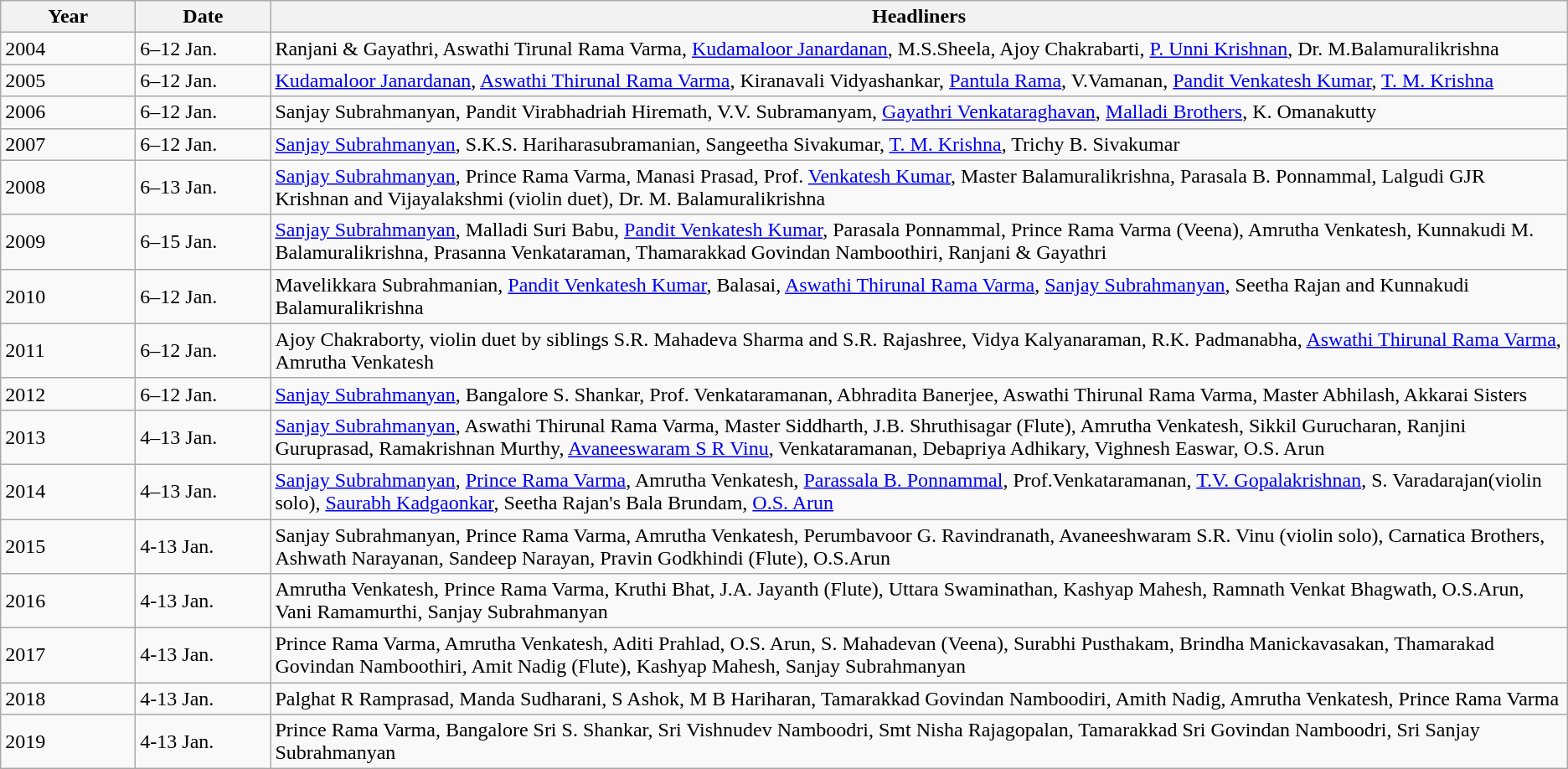<table class="wikitable sortable">
<tr>
<th width="100">Year</th>
<th width="100">Date</th>
<th>Headliners</th>
</tr>
<tr>
<td>2004</td>
<td>6–12 Jan.</td>
<td>Ranjani & Gayathri, Aswathi Tirunal Rama Varma, <a href='#'>Kudamaloor Janardanan</a>, M.S.Sheela, Ajoy Chakrabarti, <a href='#'>P. Unni Krishnan</a>, Dr. M.Balamuralikrishna</td>
</tr>
<tr>
<td>2005</td>
<td>6–12 Jan.</td>
<td><a href='#'>Kudamaloor Janardanan</a>, <a href='#'>Aswathi Thirunal Rama Varma</a>, Kiranavali Vidyashankar, <a href='#'>Pantula Rama</a>, V.Vamanan, <a href='#'>Pandit Venkatesh Kumar</a>, <a href='#'>T. M. Krishna</a></td>
</tr>
<tr>
<td>2006</td>
<td>6–12 Jan.</td>
<td>Sanjay Subrahmanyan, Pandit Virabhadriah Hiremath, V.V. Subramanyam, <a href='#'>Gayathri Venkataraghavan</a>, <a href='#'>Malladi Brothers</a>, K. Omanakutty</td>
</tr>
<tr>
<td>2007</td>
<td>6–12 Jan.</td>
<td><a href='#'>Sanjay Subrahmanyan</a>, S.K.S. Hariharasubramanian, Sangeetha Sivakumar, <a href='#'>T. M. Krishna</a>, Trichy B. Sivakumar</td>
</tr>
<tr>
<td>2008</td>
<td>6–13 Jan.</td>
<td><a href='#'>Sanjay Subrahmanyan</a>, Prince Rama Varma, Manasi Prasad, Prof. <a href='#'>Venkatesh Kumar</a>, Master Balamuralikrishna, Parasala B. Ponnammal, Lalgudi GJR Krishnan and Vijayalakshmi (violin duet), Dr. M. Balamuralikrishna</td>
</tr>
<tr>
<td>2009</td>
<td>6–15 Jan.</td>
<td><a href='#'>Sanjay Subrahmanyan</a>, Malladi Suri Babu, <a href='#'>Pandit Venkatesh Kumar</a>, Parasala Ponnammal, Prince Rama Varma (Veena), Amrutha Venkatesh, Kunnakudi M. Balamuralikrishna, Prasanna Venkataraman, Thamarakkad Govindan Namboothiri, Ranjani & Gayathri</td>
</tr>
<tr>
<td>2010</td>
<td>6–12 Jan.</td>
<td>Mavelikkara Subrahmanian, <a href='#'>Pandit Venkatesh Kumar</a>, Balasai, <a href='#'>Aswathi Thirunal Rama Varma</a>, <a href='#'>Sanjay Subrahmanyan</a>, Seetha Rajan and Kunnakudi Balamuralikrishna</td>
</tr>
<tr>
<td>2011</td>
<td>6–12 Jan.</td>
<td>Ajoy Chakraborty, violin duet by siblings S.R. Mahadeva Sharma and S.R. Rajashree, Vidya Kalyanaraman, R.K. Padmanabha, <a href='#'>Aswathi Thirunal Rama Varma</a>, Amrutha Venkatesh</td>
</tr>
<tr>
<td>2012</td>
<td>6–12 Jan.</td>
<td><a href='#'>Sanjay Subrahmanyan</a>, Bangalore S. Shankar, Prof. Venkataramanan, Abhradita Banerjee, Aswathi Thirunal Rama Varma, Master Abhilash, Akkarai Sisters</td>
</tr>
<tr>
<td>2013</td>
<td>4–13 Jan.</td>
<td><a href='#'>Sanjay Subrahmanyan</a>, Aswathi Thirunal Rama Varma, Master Siddharth, J.B. Shruthisagar (Flute), Amrutha Venkatesh, Sikkil Gurucharan, Ranjini Guruprasad, Ramakrishnan Murthy, <a href='#'>Avaneeswaram S R Vinu</a>, Venkataramanan, Debapriya Adhikary, Vighnesh Easwar, O.S. Arun</td>
</tr>
<tr>
<td>2014</td>
<td>4–13 Jan.</td>
<td><a href='#'>Sanjay Subrahmanyan</a>, <a href='#'>Prince Rama Varma</a>, Amrutha Venkatesh, <a href='#'>Parassala B. Ponnammal</a>, Prof.Venkataramanan, <a href='#'>T.V. Gopalakrishnan</a>, S. Varadarajan(violin solo), <a href='#'>Saurabh Kadgaonkar</a>, Seetha Rajan's Bala Brundam, <a href='#'>O.S. Arun</a></td>
</tr>
<tr>
<td>2015</td>
<td>4-13 Jan.</td>
<td>Sanjay Subrahmanyan, Prince Rama Varma, Amrutha Venkatesh, Perumbavoor G. Ravindranath, Avaneeshwaram S.R. Vinu (violin solo), Carnatica Brothers, Ashwath Narayanan, Sandeep Narayan, Pravin Godkhindi (Flute), O.S.Arun</td>
</tr>
<tr>
<td>2016</td>
<td>4-13 Jan.</td>
<td>Amrutha Venkatesh, Prince Rama Varma, Kruthi Bhat, J.A. Jayanth (Flute), Uttara Swaminathan, Kashyap Mahesh, Ramnath Venkat Bhagwath, O.S.Arun, Vani Ramamurthi, Sanjay Subrahmanyan</td>
</tr>
<tr>
<td>2017</td>
<td>4-13 Jan.</td>
<td>Prince Rama Varma, Amrutha Venkatesh, Aditi Prahlad, O.S. Arun, S. Mahadevan (Veena), Surabhi Pusthakam, Brindha Manickavasakan, Thamarakad Govindan Namboothiri, Amit Nadig (Flute), Kashyap Mahesh, Sanjay Subrahmanyan</td>
</tr>
<tr>
<td>2018</td>
<td>4-13 Jan.</td>
<td>Palghat R Ramprasad, Manda Sudharani, S Ashok, M B Hariharan, Tamarakkad Govindan Namboodiri, Amith Nadig, Amrutha Venkatesh, Prince Rama Varma</td>
</tr>
<tr>
<td>2019</td>
<td>4-13 Jan.</td>
<td>Prince Rama Varma, Bangalore Sri S. Shankar, Sri Vishnudev Namboodri, Smt Nisha Rajagopalan, Tamarakkad Sri Govindan Namboodri, Sri Sanjay Subrahmanyan</td>
</tr>
</table>
